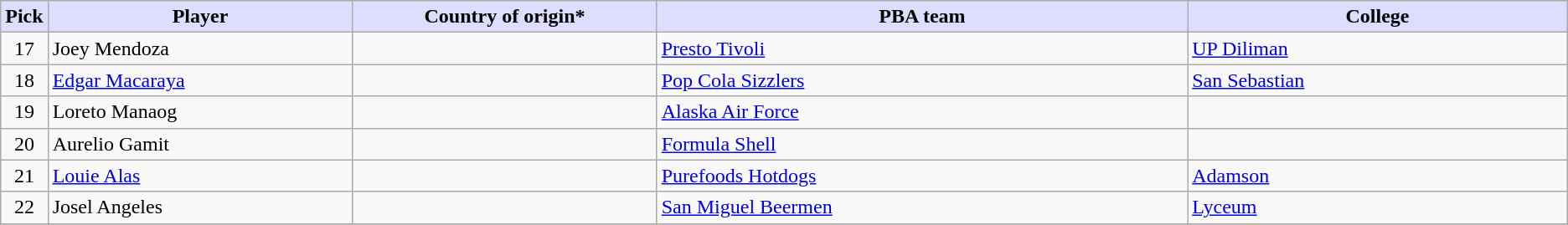<table class="wikitable">
<tr>
<th style="background:#DDDDFF;">Pick</th>
<th style="background:#DDDDFF;" width="20%">Player</th>
<th style="background:#DDDDFF;" width="20%">Country of origin*</th>
<th style="background:#DDDDFF;" width="35%">PBA team</th>
<th style="background:#DDDDFF;" width="25%">College</th>
</tr>
<tr>
<td align=center>17</td>
<td>Joey Mendoza</td>
<td></td>
<td><a href='#'>Presto Tivoli</a></td>
<td><a href='#'>UP Diliman</a></td>
</tr>
<tr>
<td align=center>18</td>
<td><a href='#'>Edgar Macaraya</a></td>
<td></td>
<td><a href='#'>Pop Cola Sizzlers</a></td>
<td><a href='#'>San Sebastian</a></td>
</tr>
<tr>
<td align=center>19</td>
<td>Loreto Manaog</td>
<td></td>
<td><a href='#'>Alaska Air Force</a></td>
<td></td>
</tr>
<tr>
<td align=center>20</td>
<td>Aurelio Gamit</td>
<td></td>
<td><a href='#'>Formula Shell</a></td>
<td></td>
</tr>
<tr>
<td align=center>21</td>
<td><a href='#'>Louie Alas</a></td>
<td></td>
<td><a href='#'>Purefoods Hotdogs</a></td>
<td><a href='#'>Adamson</a></td>
</tr>
<tr>
<td align=center>22</td>
<td>Josel Angeles</td>
<td></td>
<td><a href='#'>San Miguel Beermen</a></td>
<td><a href='#'>Lyceum</a></td>
</tr>
<tr>
</tr>
</table>
